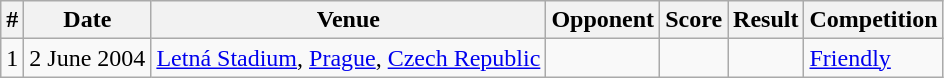<table class="wikitable" align=centre style=font-size:100%>
<tr>
<th>#</th>
<th>Date</th>
<th>Venue</th>
<th>Opponent</th>
<th>Score</th>
<th>Result</th>
<th>Competition</th>
</tr>
<tr>
<td>1</td>
<td>2 June 2004</td>
<td><a href='#'>Letná Stadium</a>, <a href='#'>Prague</a>, <a href='#'>Czech Republic</a></td>
<td></td>
<td></td>
<td></td>
<td><a href='#'>Friendly</a></td>
</tr>
</table>
